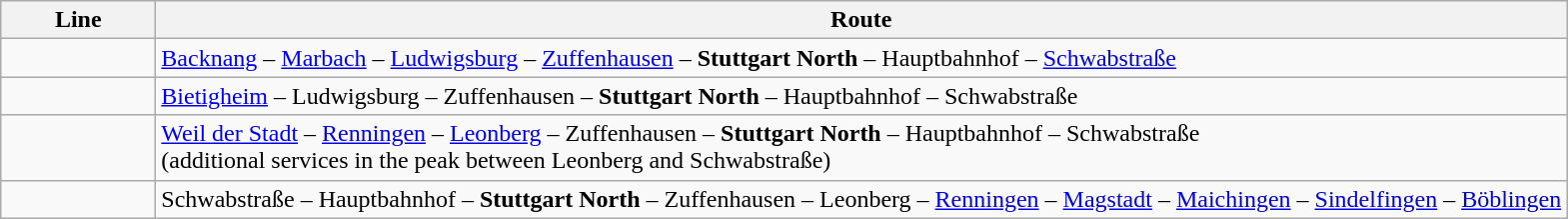<table class="wikitable">
<tr>
<th style="width:6em">Line</th>
<th>Route</th>
</tr>
<tr>
<td align="center"></td>
<td><a href='#'>Backnang</a> – <a href='#'>Marbach</a> – <a href='#'>Ludwigsburg</a> – <a href='#'>Zuffenhausen</a> – <strong>Stuttgart North</strong> – Hauptbahnhof – <a href='#'>Schwabstraße</a></td>
</tr>
<tr>
<td align="center"></td>
<td><a href='#'>Bietigheim</a> – Ludwigsburg – Zuffenhausen – <strong>Stuttgart North</strong> – Hauptbahnhof – Schwabstraße</td>
</tr>
<tr>
<td align="center"></td>
<td><a href='#'>Weil der Stadt</a> – <a href='#'>Renningen</a> – <a href='#'>Leonberg</a>  – Zuffenhausen – <strong>Stuttgart North</strong> – Hauptbahnhof – Schwabstraße<br>(additional services in the peak between Leonberg and Schwabstraße)</td>
</tr>
<tr>
<td align="center"></td>
<td>Schwabstraße – Hauptbahnhof – <strong>Stuttgart North</strong> – Zuffenhausen – Leonberg – <a href='#'>Renningen</a> – <a href='#'>Magstadt</a> – <a href='#'>Maichingen</a> – <a href='#'>Sindelfingen</a> – <a href='#'>Böblingen</a></td>
</tr>
</table>
